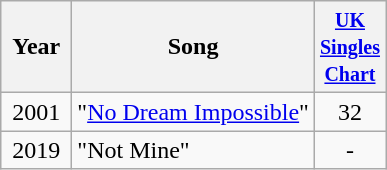<table class="wikitable">
<tr>
<th width="40">Year</th>
<th>Song</th>
<th width="40"><small><a href='#'>UK Singles Chart</a></small></th>
</tr>
<tr>
<td style="text-align:center;">2001</td>
<td>"<a href='#'>No Dream Impossible</a>"</td>
<td style="text-align:center;">32</td>
</tr>
<tr>
<td style="text-align:center;">2019</td>
<td>"Not Mine"</td>
<td style="text-align:center;">-</td>
</tr>
</table>
